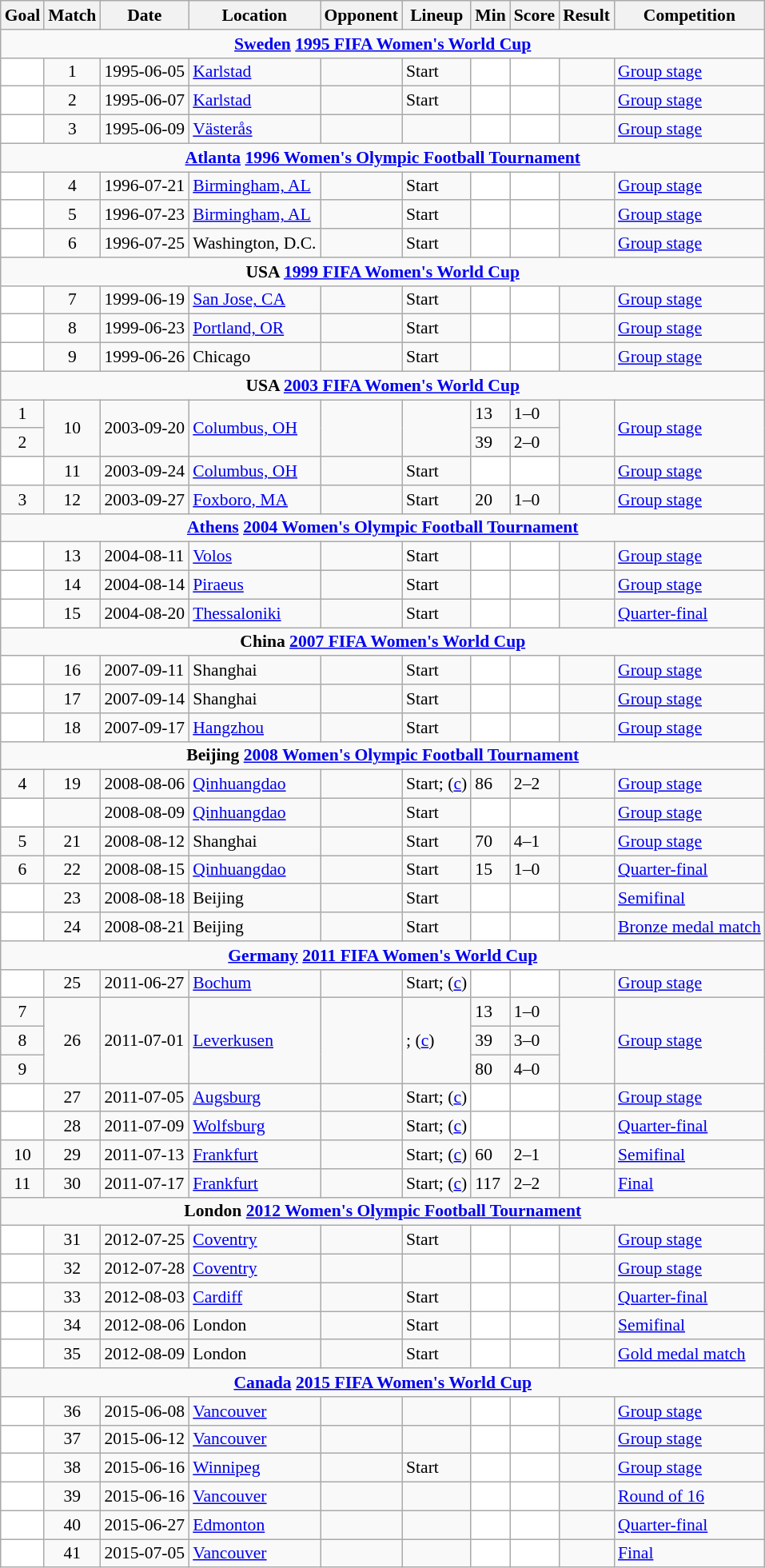<table class="wikitable collapsible collapsed" style="font-size:90%;">
<tr>
<th>Goal</th>
<th>Match</th>
<th>Date</th>
<th>Location</th>
<th>Opponent</th>
<th>Lineup</th>
<th>Min</th>
<th>Score</th>
<th>Result</th>
<th>Competition</th>
</tr>
<tr>
<td colspan=10 align="center" > <strong><a href='#'>Sweden</a> <a href='#'>1995 FIFA Women's World Cup</a></strong></td>
</tr>
<tr>
<td style="background:white;"></td>
<td align="center">1</td>
<td>1995-06-05</td>
<td><a href='#'>Karlstad</a></td>
<td></td>
<td>Start</td>
<td style="background:white;"></td>
<td style="background:white;"></td>
<td></td>
<td><a href='#'>Group stage</a></td>
</tr>
<tr>
<td style="background:white;"></td>
<td align="center">2</td>
<td>1995-06-07</td>
<td><a href='#'>Karlstad</a></td>
<td></td>
<td>Start</td>
<td style="background:white;"></td>
<td style="background:white;"></td>
<td></td>
<td><a href='#'>Group stage</a></td>
</tr>
<tr>
<td style="background:white;"></td>
<td align="center">3</td>
<td>1995-06-09</td>
<td><a href='#'>Västerås</a></td>
<td></td>
<td></td>
<td style="background:white;"></td>
<td style="background:white;"></td>
<td></td>
<td><a href='#'>Group stage</a></td>
</tr>
<tr>
<td colspan=10 align="center" > <strong><a href='#'>Atlanta</a> <a href='#'>1996 Women's Olympic Football Tournament</a></strong></td>
</tr>
<tr>
<td style="background:white;"></td>
<td align="center">4</td>
<td>1996-07-21</td>
<td><a href='#'>Birmingham, AL</a></td>
<td></td>
<td>Start</td>
<td style="background:white;"></td>
<td style="background:white;"></td>
<td></td>
<td><a href='#'>Group stage</a></td>
</tr>
<tr>
<td style="background:white;"></td>
<td align="center">5</td>
<td>1996-07-23</td>
<td><a href='#'>Birmingham, AL</a></td>
<td></td>
<td>Start</td>
<td style="background:white;"></td>
<td style="background:white;"></td>
<td></td>
<td><a href='#'>Group stage</a></td>
</tr>
<tr>
<td style="background:white;"></td>
<td align="center">6</td>
<td>1996-07-25</td>
<td>Washington, D.C.</td>
<td></td>
<td>Start</td>
<td style="background:white;"></td>
<td style="background:white;"></td>
<td></td>
<td><a href='#'>Group stage</a></td>
</tr>
<tr>
<td colspan=10 align="center" > <strong>USA <a href='#'>1999 FIFA Women's World Cup</a></strong></td>
</tr>
<tr>
<td style="background:white;"></td>
<td align="center">7</td>
<td>1999-06-19</td>
<td><a href='#'>San Jose, CA</a></td>
<td></td>
<td>Start</td>
<td style="background:white;"></td>
<td style="background:white;"></td>
<td></td>
<td><a href='#'>Group stage</a></td>
</tr>
<tr>
<td style="background:white;"></td>
<td align="center">8</td>
<td>1999-06-23</td>
<td><a href='#'>Portland, OR</a></td>
<td></td>
<td>Start</td>
<td style="background:white;"></td>
<td style="background:white;"></td>
<td></td>
<td><a href='#'>Group stage</a></td>
</tr>
<tr>
<td style="background:white;"></td>
<td align="center">9</td>
<td>1999-06-26</td>
<td>Chicago</td>
<td></td>
<td>Start</td>
<td style="background:white;"></td>
<td style="background:white;"></td>
<td></td>
<td><a href='#'>Group stage</a></td>
</tr>
<tr>
<td colspan=10 align="center" > <strong>USA <a href='#'>2003 FIFA Women's World Cup</a></strong></td>
</tr>
<tr>
<td align="center">1</td>
<td rowspan=2 align="center">10</td>
<td rowspan=2>2003-09-20</td>
<td rowspan=2><a href='#'>Columbus, OH</a></td>
<td rowspan=2></td>
<td rowspan=2></td>
<td>13</td>
<td>1–0</td>
<td rowspan=2></td>
<td rowspan=2 ><a href='#'>Group stage</a></td>
</tr>
<tr>
<td align="center">2</td>
<td>39</td>
<td>2–0</td>
</tr>
<tr>
<td style="background:white;"></td>
<td align="center">11</td>
<td>2003-09-24</td>
<td><a href='#'>Columbus, OH</a></td>
<td></td>
<td>Start</td>
<td style="background:white;"></td>
<td style="background:white;"></td>
<td></td>
<td><a href='#'>Group stage</a></td>
</tr>
<tr>
<td align="center">3</td>
<td align="center">12</td>
<td>2003-09-27</td>
<td><a href='#'>Foxboro, MA</a></td>
<td></td>
<td>Start</td>
<td>20</td>
<td>1–0</td>
<td></td>
<td><a href='#'>Group stage</a></td>
</tr>
<tr>
<td colspan=10 align="center" > <strong><a href='#'>Athens</a> <a href='#'>2004 Women's Olympic Football Tournament</a></strong></td>
</tr>
<tr>
<td style="background:white;"></td>
<td align="center">13</td>
<td>2004-08-11</td>
<td><a href='#'>Volos</a></td>
<td></td>
<td>Start</td>
<td style="background:white;"></td>
<td style="background:white;"></td>
<td></td>
<td><a href='#'>Group stage</a></td>
</tr>
<tr>
<td style="background:white;"></td>
<td align="center">14</td>
<td>2004-08-14</td>
<td><a href='#'>Piraeus</a></td>
<td></td>
<td>Start</td>
<td style="background:white;"></td>
<td style="background:white;"></td>
<td></td>
<td><a href='#'>Group stage</a></td>
</tr>
<tr>
<td style="background:white;"></td>
<td align="center">15</td>
<td>2004-08-20</td>
<td><a href='#'>Thessaloniki</a></td>
<td></td>
<td>Start</td>
<td style="background:white;"></td>
<td style="background:white;"></td>
<td></td>
<td><a href='#'>Quarter-final</a></td>
</tr>
<tr>
<td colspan=10 align="center" > <strong>China <a href='#'>2007 FIFA Women's World Cup</a></strong></td>
</tr>
<tr>
<td style="background:white;"></td>
<td align="center">16</td>
<td>2007-09-11</td>
<td>Shanghai</td>
<td></td>
<td>Start</td>
<td style="background:white;"></td>
<td style="background:white;"></td>
<td></td>
<td><a href='#'>Group stage</a></td>
</tr>
<tr>
<td style="background:white;"></td>
<td align="center">17</td>
<td>2007-09-14</td>
<td>Shanghai</td>
<td></td>
<td>Start</td>
<td style="background:white;"></td>
<td style="background:white;"></td>
<td></td>
<td><a href='#'>Group stage</a></td>
</tr>
<tr>
<td style="background:white;"></td>
<td align="center">18</td>
<td>2007-09-17</td>
<td><a href='#'>Hangzhou</a></td>
<td></td>
<td>Start</td>
<td style="background:white;"></td>
<td style="background:white;"></td>
<td></td>
<td><a href='#'>Group stage</a></td>
</tr>
<tr>
<td colspan=10 align="center" > <strong>Beijing <a href='#'>2008 Women's Olympic Football Tournament</a></strong></td>
</tr>
<tr>
<td align="center">4</td>
<td align="center">19</td>
<td>2008-08-06</td>
<td><a href='#'>Qinhuangdao</a></td>
<td></td>
<td>Start; (<span><a href='#'>c</a></span>)</td>
<td>86</td>
<td>2–2</td>
<td></td>
<td><a href='#'>Group stage</a></td>
</tr>
<tr>
<td style="background:white;"></td>
<td></td>
<td>2008-08-09</td>
<td><a href='#'>Qinhuangdao</a></td>
<td></td>
<td>Start</td>
<td style="background:white;"></td>
<td style="background:white;"></td>
<td></td>
<td><a href='#'>Group stage</a></td>
</tr>
<tr>
<td align="center">5</td>
<td align="center">21</td>
<td>2008-08-12</td>
<td>Shanghai</td>
<td></td>
<td>Start</td>
<td>70</td>
<td>4–1</td>
<td></td>
<td><a href='#'>Group stage</a></td>
</tr>
<tr>
<td align="center">6</td>
<td align="center">22</td>
<td>2008-08-15</td>
<td><a href='#'>Qinhuangdao</a></td>
<td></td>
<td>Start</td>
<td>15</td>
<td>1–0</td>
<td></td>
<td><a href='#'>Quarter-final</a></td>
</tr>
<tr>
<td style="background:white;"></td>
<td align="center">23</td>
<td>2008-08-18</td>
<td>Beijing</td>
<td></td>
<td>Start</td>
<td style="background:white;"></td>
<td style="background:white;"></td>
<td></td>
<td><a href='#'>Semifinal</a></td>
</tr>
<tr>
<td style="background:white;"></td>
<td align="center">24</td>
<td>2008-08-21</td>
<td>Beijing</td>
<td></td>
<td>Start</td>
<td style="background:white;"></td>
<td style="background:white;"></td>
<td></td>
<td><a href='#'>Bronze medal match</a></td>
</tr>
<tr>
<td colspan=10 align="center" > <strong><a href='#'>Germany</a> <a href='#'>2011 FIFA Women's World Cup</a></strong></td>
</tr>
<tr>
<td style="background:white;"></td>
<td align="center">25</td>
<td>2011-06-27</td>
<td><a href='#'>Bochum</a></td>
<td></td>
<td>Start; (<span><a href='#'>c</a></span>)</td>
<td style="background:white;"></td>
<td style="background:white;"></td>
<td></td>
<td><a href='#'>Group stage</a></td>
</tr>
<tr>
<td align="center">7</td>
<td rowspan=3 align="center">26</td>
<td rowspan=3>2011-07-01</td>
<td rowspan=3><a href='#'>Leverkusen</a></td>
<td rowspan=3></td>
<td rowspan=3>; (<span><a href='#'>c</a></span>)</td>
<td>13</td>
<td>1–0</td>
<td rowspan=3></td>
<td rowspan=3 ><a href='#'>Group stage</a></td>
</tr>
<tr>
<td align="center">8</td>
<td>39</td>
<td>3–0</td>
</tr>
<tr>
<td align="center">9</td>
<td>80</td>
<td>4–0</td>
</tr>
<tr>
<td style="background:white;"></td>
<td align="center">27</td>
<td>2011-07-05</td>
<td><a href='#'>Augsburg</a></td>
<td></td>
<td>Start; (<span><a href='#'>c</a></span>)</td>
<td style="background:white;"></td>
<td style="background:white;"></td>
<td></td>
<td><a href='#'>Group stage</a></td>
</tr>
<tr>
<td style="background:white;"></td>
<td align="center">28</td>
<td>2011-07-09</td>
<td><a href='#'>Wolfsburg</a></td>
<td></td>
<td>Start; (<span><a href='#'>c</a></span>)</td>
<td style="background:white;"></td>
<td style="background:white;"></td>
<td></td>
<td><a href='#'>Quarter-final</a></td>
</tr>
<tr>
<td align="center">10</td>
<td align="center">29</td>
<td>2011-07-13</td>
<td><a href='#'>Frankfurt</a></td>
<td></td>
<td>Start; (<span><a href='#'>c</a></span>)</td>
<td>60</td>
<td>2–1</td>
<td></td>
<td><a href='#'>Semifinal</a></td>
</tr>
<tr>
<td align="center">11</td>
<td align="center">30</td>
<td>2011-07-17</td>
<td><a href='#'>Frankfurt</a></td>
<td></td>
<td>Start; (<span><a href='#'>c</a></span>)</td>
<td>117</td>
<td>2–2</td>
<td></td>
<td><a href='#'>Final</a></td>
</tr>
<tr>
<td colspan=10 align="center" > <strong>London <a href='#'>2012 Women's Olympic Football Tournament</a></strong></td>
</tr>
<tr>
<td style="background:white;"></td>
<td align="center">31</td>
<td>2012-07-25</td>
<td><a href='#'>Coventry</a></td>
<td></td>
<td>Start</td>
<td style="background:white;"></td>
<td style="background:white;"></td>
<td></td>
<td><a href='#'>Group stage</a></td>
</tr>
<tr>
<td style="background:white;"></td>
<td align="center">32</td>
<td>2012-07-28</td>
<td><a href='#'>Coventry</a></td>
<td></td>
<td></td>
<td style="background:white;"></td>
<td style="background:white;"></td>
<td></td>
<td><a href='#'>Group stage</a></td>
</tr>
<tr>
<td style="background:white;"></td>
<td align="center">33</td>
<td>2012-08-03</td>
<td><a href='#'>Cardiff</a></td>
<td></td>
<td>Start</td>
<td style="background:white;"></td>
<td style="background:white;"></td>
<td></td>
<td><a href='#'>Quarter-final</a></td>
</tr>
<tr>
<td style="background:white;"></td>
<td align="center">34</td>
<td>2012-08-06</td>
<td>London</td>
<td></td>
<td>Start</td>
<td style="background:white;"></td>
<td style="background:white;"></td>
<td></td>
<td><a href='#'>Semifinal</a></td>
</tr>
<tr>
<td style="background:white;"></td>
<td align="center">35</td>
<td>2012-08-09</td>
<td>London</td>
<td></td>
<td>Start</td>
<td style="background:white;"></td>
<td style="background:white;"></td>
<td></td>
<td><a href='#'>Gold medal match</a></td>
</tr>
<tr>
<td colspan=10 align="center" > <strong><a href='#'>Canada</a> <a href='#'>2015 FIFA Women's World Cup</a></strong></td>
</tr>
<tr>
<td style="background:white;"></td>
<td align="center">36</td>
<td>2015-06-08</td>
<td><a href='#'>Vancouver</a></td>
<td></td>
<td></td>
<td style="background:white;"></td>
<td style="background:white;"></td>
<td></td>
<td><a href='#'>Group stage</a></td>
</tr>
<tr>
<td style="background:white;"></td>
<td align="center">37</td>
<td>2015-06-12</td>
<td><a href='#'>Vancouver</a></td>
<td></td>
<td></td>
<td style="background:white;"></td>
<td style="background:white;"></td>
<td></td>
<td><a href='#'>Group stage</a></td>
</tr>
<tr>
<td style="background:white;"></td>
<td align="center">38</td>
<td>2015-06-16</td>
<td><a href='#'>Winnipeg</a></td>
<td></td>
<td>Start</td>
<td style="background:white;"></td>
<td style="background:white;"></td>
<td></td>
<td><a href='#'>Group stage</a></td>
</tr>
<tr>
<td style="background:white;"></td>
<td align="center">39</td>
<td>2015-06-16</td>
<td><a href='#'>Vancouver</a></td>
<td></td>
<td></td>
<td style="background:white;"></td>
<td style="background:white;"></td>
<td></td>
<td><a href='#'>Round of 16</a></td>
</tr>
<tr>
<td style="background:white;"></td>
<td align="center">40</td>
<td>2015-06-27</td>
<td><a href='#'>Edmonton</a></td>
<td></td>
<td></td>
<td style="background:white;"></td>
<td style="background:white;"></td>
<td></td>
<td><a href='#'>Quarter-final</a></td>
</tr>
<tr>
<td style="background:white;"></td>
<td align="center">41</td>
<td>2015-07-05</td>
<td><a href='#'>Vancouver</a></td>
<td></td>
<td></td>
<td style="background:white;"></td>
<td style="background:white;"></td>
<td></td>
<td><a href='#'>Final</a></td>
</tr>
</table>
